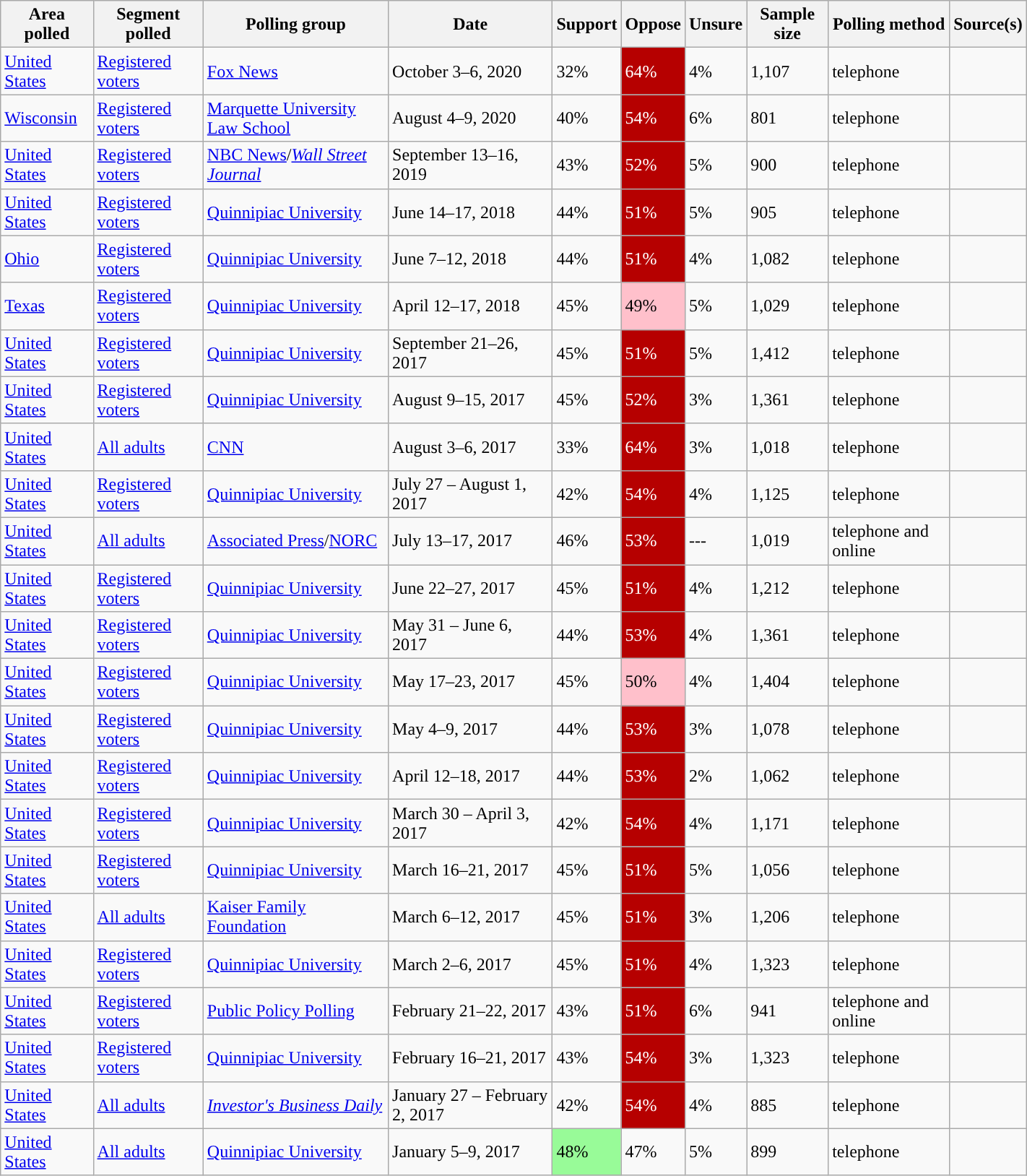<table class="wikitable sortable" style="width: 75%;">
<tr>
<th>Area polled</th>
<th>Segment polled</th>
<th>Polling group</th>
<th>Date</th>
<th>Support</th>
<th>Oppose</th>
<th>Unsure</th>
<th>Sample size</th>
<th>Polling method</th>
<th>Source(s)</th>
</tr>
<tr>
<td> <a href='#'>United States</a></td>
<td><a href='#'>Registered voters</a></td>
<td><a href='#'>Fox News</a></td>
<td>October 3–6, 2020</td>
<td>32%</td>
<td style="background:#B60000; color: white">64%</td>
<td>4%</td>
<td>1,107</td>
<td>telephone</td>
<td></td>
</tr>
<tr>
<td> <a href='#'>Wisconsin</a></td>
<td><a href='#'>Registered voters</a></td>
<td><a href='#'>Marquette University Law School</a></td>
<td>August 4–9, 2020</td>
<td>40%</td>
<td style="background:#B60000; color: white">54%</td>
<td>6%</td>
<td>801</td>
<td>telephone</td>
<td></td>
</tr>
<tr>
<td> <a href='#'>United States</a></td>
<td><a href='#'>Registered voters</a></td>
<td><a href='#'>NBC News</a>/<em><a href='#'>Wall Street Journal</a></em></td>
<td>September 13–16, 2019</td>
<td>43%</td>
<td style="background:#B60000; color: white">52%</td>
<td>5%</td>
<td>900</td>
<td>telephone</td>
<td></td>
</tr>
<tr>
<td> <a href='#'>United States</a></td>
<td><a href='#'>Registered voters</a></td>
<td><a href='#'>Quinnipiac University</a></td>
<td>June 14–17, 2018</td>
<td>44%</td>
<td style="background:#B60000; color: white">51%</td>
<td>5%</td>
<td>905</td>
<td>telephone</td>
<td></td>
</tr>
<tr>
<td> <a href='#'>Ohio</a></td>
<td><a href='#'>Registered voters</a></td>
<td><a href='#'>Quinnipiac University</a></td>
<td>June 7–12, 2018</td>
<td>44%</td>
<td style="background:#B60000; color: white">51%</td>
<td>4%</td>
<td>1,082</td>
<td>telephone</td>
<td></td>
</tr>
<tr>
<td> <a href='#'>Texas</a></td>
<td><a href='#'>Registered voters</a></td>
<td><a href='#'>Quinnipiac University</a></td>
<td>April 12–17, 2018</td>
<td>45%</td>
<td style="background: pink; color: black">49%</td>
<td>5%</td>
<td>1,029</td>
<td>telephone</td>
<td></td>
</tr>
<tr>
<td> <a href='#'>United States</a></td>
<td><a href='#'>Registered voters</a></td>
<td><a href='#'>Quinnipiac University</a></td>
<td>September 21–26, 2017</td>
<td>45%</td>
<td style="background:#B60000; color: white">51%</td>
<td>5%</td>
<td>1,412</td>
<td>telephone</td>
<td></td>
</tr>
<tr>
<td> <a href='#'>United States</a></td>
<td><a href='#'>Registered voters</a></td>
<td><a href='#'>Quinnipiac University</a></td>
<td>August 9–15, 2017</td>
<td>45%</td>
<td style="background:#B60000; color: white">52%</td>
<td>3%</td>
<td>1,361</td>
<td>telephone</td>
<td></td>
</tr>
<tr>
<td> <a href='#'>United States</a></td>
<td><a href='#'>All adults</a></td>
<td><a href='#'>CNN</a></td>
<td>August 3–6, 2017</td>
<td>33%</td>
<td style="background:#B60000; color: white">64%</td>
<td>3%</td>
<td>1,018</td>
<td>telephone</td>
<td></td>
</tr>
<tr>
<td> <a href='#'>United States</a></td>
<td><a href='#'>Registered voters</a></td>
<td><a href='#'>Quinnipiac University</a></td>
<td>July 27 – August 1, 2017</td>
<td>42%</td>
<td style="background:#B60000; color: white">54%</td>
<td>4%</td>
<td>1,125</td>
<td>telephone</td>
<td></td>
</tr>
<tr>
<td> <a href='#'>United States</a></td>
<td><a href='#'>All adults</a></td>
<td><a href='#'>Associated Press</a>/<a href='#'>NORC</a></td>
<td>July 13–17, 2017</td>
<td>46%</td>
<td style="background:#B60000; color: white">53%</td>
<td>---</td>
<td>1,019</td>
<td>telephone and online</td>
<td></td>
</tr>
<tr>
<td> <a href='#'>United States</a></td>
<td><a href='#'>Registered voters</a></td>
<td><a href='#'>Quinnipiac University</a></td>
<td>June 22–27, 2017</td>
<td>45%</td>
<td style="background:#B60000; color: white">51%</td>
<td>4%</td>
<td>1,212</td>
<td>telephone</td>
<td></td>
</tr>
<tr>
<td> <a href='#'>United States</a></td>
<td><a href='#'>Registered voters</a></td>
<td><a href='#'>Quinnipiac University</a></td>
<td>May 31 – June 6, 2017</td>
<td>44%</td>
<td style="background:#B60000; color: white">53%</td>
<td>4%</td>
<td>1,361</td>
<td>telephone</td>
<td></td>
</tr>
<tr>
<td> <a href='#'>United States</a></td>
<td><a href='#'>Registered voters</a></td>
<td><a href='#'>Quinnipiac University</a></td>
<td>May 17–23, 2017</td>
<td>45%</td>
<td style="background: pink; color: black">50%</td>
<td>4%</td>
<td>1,404</td>
<td>telephone</td>
<td></td>
</tr>
<tr>
<td> <a href='#'>United States</a></td>
<td><a href='#'>Registered voters</a></td>
<td><a href='#'>Quinnipiac University</a></td>
<td>May 4–9, 2017</td>
<td>44%</td>
<td style="background:#B60000; color: white">53%</td>
<td>3%</td>
<td>1,078</td>
<td>telephone</td>
<td></td>
</tr>
<tr>
<td> <a href='#'>United States</a></td>
<td><a href='#'>Registered voters</a></td>
<td><a href='#'>Quinnipiac University</a></td>
<td>April 12–18, 2017</td>
<td>44%</td>
<td style="background:#B60000; color: white">53%</td>
<td>2%</td>
<td>1,062</td>
<td>telephone</td>
<td></td>
</tr>
<tr>
<td> <a href='#'>United States</a></td>
<td><a href='#'>Registered voters</a></td>
<td><a href='#'>Quinnipiac University</a></td>
<td>March 30 – April 3, 2017</td>
<td>42%</td>
<td style="background:#B60000; color: white">54%</td>
<td>4%</td>
<td>1,171</td>
<td>telephone</td>
<td></td>
</tr>
<tr>
<td> <a href='#'>United States</a></td>
<td><a href='#'>Registered voters</a></td>
<td><a href='#'>Quinnipiac University</a></td>
<td>March 16–21, 2017</td>
<td>45%</td>
<td style="background:#B60000; color: white">51%</td>
<td>5%</td>
<td>1,056</td>
<td>telephone</td>
<td></td>
</tr>
<tr>
<td> <a href='#'>United States</a></td>
<td><a href='#'>All adults</a></td>
<td><a href='#'>Kaiser Family Foundation</a></td>
<td>March 6–12, 2017</td>
<td>45%</td>
<td style="background:#B60000; color: white">51%</td>
<td>3%</td>
<td>1,206</td>
<td>telephone</td>
<td></td>
</tr>
<tr>
<td> <a href='#'>United States</a></td>
<td><a href='#'>Registered voters</a></td>
<td><a href='#'>Quinnipiac University</a></td>
<td>March 2–6, 2017</td>
<td>45%</td>
<td style="background:#B60000; color: white">51%</td>
<td>4%</td>
<td>1,323</td>
<td>telephone</td>
<td></td>
</tr>
<tr>
<td> <a href='#'>United States</a></td>
<td><a href='#'>Registered voters</a></td>
<td><a href='#'>Public Policy Polling</a></td>
<td>February 21–22, 2017</td>
<td>43%</td>
<td style="background:#B60000; color: white">51%</td>
<td>6%</td>
<td>941</td>
<td>telephone and online</td>
<td></td>
</tr>
<tr>
<td> <a href='#'>United States</a></td>
<td><a href='#'>Registered voters</a></td>
<td><a href='#'>Quinnipiac University</a></td>
<td>February 16–21, 2017</td>
<td>43%</td>
<td style="background:#B60000; color: white">54%</td>
<td>3%</td>
<td>1,323</td>
<td>telephone</td>
<td></td>
</tr>
<tr>
<td> <a href='#'>United States</a></td>
<td><a href='#'>All adults</a></td>
<td><em><a href='#'>Investor's Business Daily</a></em></td>
<td>January 27 – February 2, 2017</td>
<td>42%</td>
<td style="background:#B60000; color: white">54%</td>
<td>4%</td>
<td>885</td>
<td>telephone</td>
<td></td>
</tr>
<tr>
<td> <a href='#'>United States</a></td>
<td><a href='#'>All adults</a></td>
<td><a href='#'>Quinnipiac University</a></td>
<td>January 5–9, 2017</td>
<td style="background: PaleGreen; color: black">48%</td>
<td>47%</td>
<td>5%</td>
<td>899</td>
<td>telephone</td>
<td></td>
</tr>
</table>
